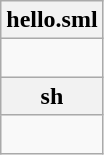<table class="wikitable">
<tr>
<th>hello.sml</th>
</tr>
<tr>
<td><br></td>
</tr>
<tr>
<th>sh</th>
</tr>
<tr>
<td><br></td>
</tr>
</table>
